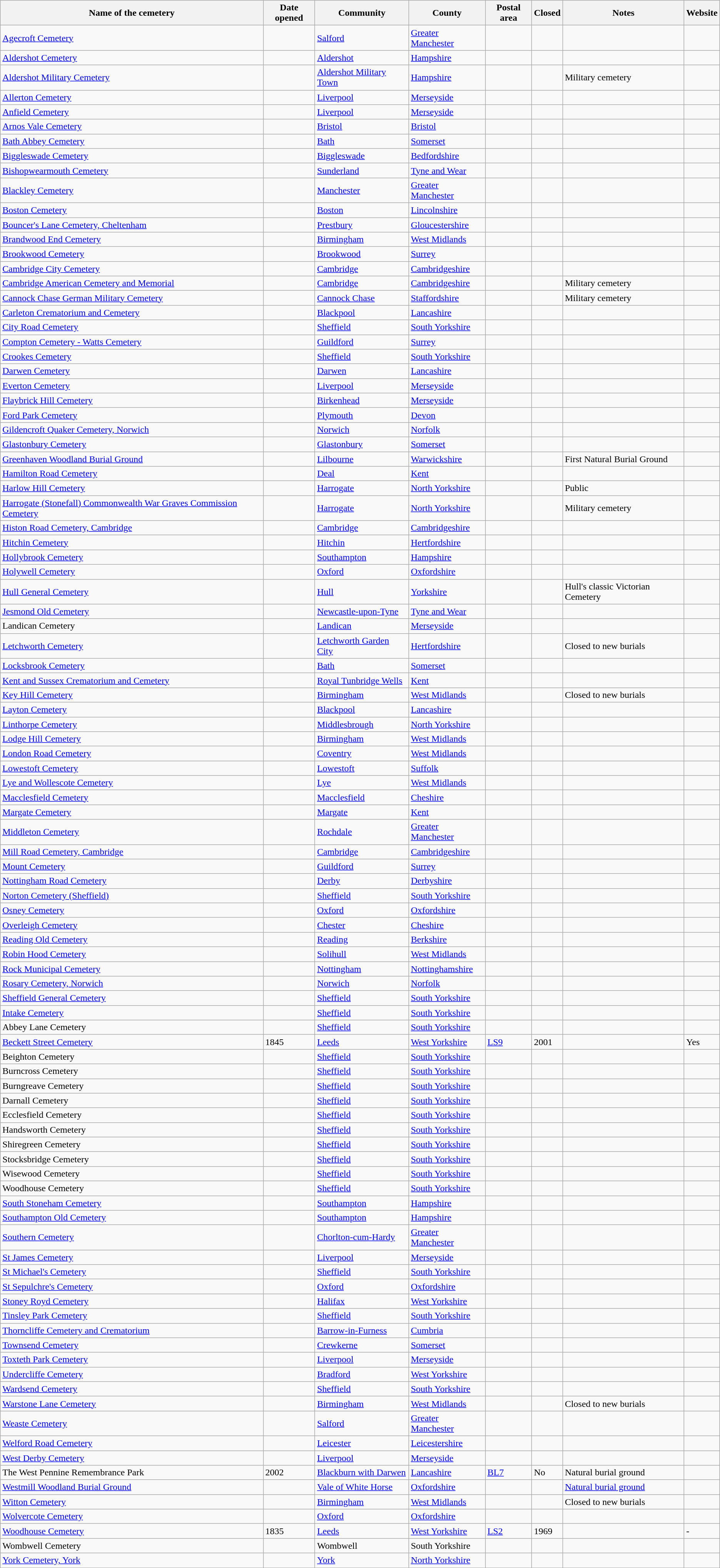<table class="wikitable sortable">
<tr>
<th>Name of the cemetery</th>
<th>Date opened</th>
<th>Community</th>
<th>County</th>
<th>Postal area</th>
<th>Closed</th>
<th>Notes</th>
<th>Website</th>
</tr>
<tr>
<td><a href='#'>Agecroft Cemetery</a></td>
<td></td>
<td><a href='#'>Salford</a></td>
<td><a href='#'>Greater Manchester</a></td>
<td></td>
<td></td>
<td></td>
<td></td>
</tr>
<tr>
<td><a href='#'>Aldershot Cemetery</a></td>
<td></td>
<td><a href='#'>Aldershot</a></td>
<td><a href='#'>Hampshire</a></td>
<td></td>
<td></td>
<td></td>
<td></td>
</tr>
<tr>
<td><a href='#'>Aldershot Military Cemetery</a></td>
<td></td>
<td><a href='#'>Aldershot Military Town</a></td>
<td><a href='#'>Hampshire</a></td>
<td></td>
<td></td>
<td>Military cemetery</td>
<td></td>
</tr>
<tr>
<td><a href='#'>Allerton Cemetery</a></td>
<td></td>
<td><a href='#'>Liverpool</a></td>
<td><a href='#'>Merseyside</a></td>
<td></td>
<td></td>
<td></td>
<td></td>
</tr>
<tr>
<td><a href='#'>Anfield Cemetery</a></td>
<td></td>
<td><a href='#'>Liverpool</a></td>
<td><a href='#'>Merseyside</a></td>
<td></td>
<td></td>
<td></td>
<td></td>
</tr>
<tr>
<td><a href='#'>Arnos Vale Cemetery</a></td>
<td></td>
<td><a href='#'>Bristol</a></td>
<td><a href='#'>Bristol</a></td>
<td></td>
<td></td>
<td></td>
<td></td>
</tr>
<tr>
<td><a href='#'>Bath Abbey Cemetery</a></td>
<td></td>
<td><a href='#'>Bath</a></td>
<td><a href='#'>Somerset</a></td>
<td></td>
<td></td>
<td></td>
<td></td>
</tr>
<tr>
<td><a href='#'>Biggleswade Cemetery</a></td>
<td></td>
<td><a href='#'>Biggleswade</a></td>
<td><a href='#'>Bedfordshire</a></td>
<td></td>
<td></td>
<td></td>
<td></td>
</tr>
<tr>
<td><a href='#'>Bishopwearmouth Cemetery</a></td>
<td></td>
<td><a href='#'>Sunderland</a></td>
<td><a href='#'>Tyne and Wear</a></td>
<td></td>
<td></td>
<td></td>
<td></td>
</tr>
<tr>
<td><a href='#'>Blackley Cemetery</a></td>
<td></td>
<td><a href='#'>Manchester</a></td>
<td><a href='#'>Greater Manchester</a></td>
<td></td>
<td></td>
<td></td>
<td></td>
</tr>
<tr>
<td><a href='#'>Boston Cemetery</a></td>
<td></td>
<td><a href='#'>Boston</a></td>
<td><a href='#'>Lincolnshire</a></td>
<td></td>
<td></td>
<td></td>
<td></td>
</tr>
<tr>
<td><a href='#'>Bouncer's Lane Cemetery, Cheltenham</a></td>
<td></td>
<td><a href='#'>Prestbury</a></td>
<td><a href='#'>Gloucestershire</a></td>
<td></td>
<td></td>
<td></td>
<td></td>
</tr>
<tr>
<td><a href='#'>Brandwood End Cemetery</a></td>
<td></td>
<td><a href='#'>Birmingham</a></td>
<td><a href='#'>West Midlands</a></td>
<td></td>
<td></td>
<td></td>
<td></td>
</tr>
<tr>
<td><a href='#'>Brookwood Cemetery</a></td>
<td></td>
<td><a href='#'>Brookwood</a></td>
<td><a href='#'>Surrey</a></td>
<td></td>
<td></td>
<td></td>
<td></td>
</tr>
<tr>
<td><a href='#'>Cambridge City Cemetery</a></td>
<td></td>
<td><a href='#'>Cambridge</a></td>
<td><a href='#'>Cambridgeshire</a></td>
<td></td>
<td></td>
<td></td>
<td></td>
</tr>
<tr>
<td><a href='#'>Cambridge American Cemetery and Memorial</a></td>
<td></td>
<td><a href='#'>Cambridge</a></td>
<td><a href='#'>Cambridgeshire</a></td>
<td></td>
<td></td>
<td>Military cemetery</td>
<td></td>
</tr>
<tr>
<td><a href='#'>Cannock Chase German Military Cemetery</a></td>
<td></td>
<td><a href='#'>Cannock Chase</a></td>
<td><a href='#'>Staffordshire</a></td>
<td></td>
<td></td>
<td>Military cemetery</td>
<td></td>
</tr>
<tr>
<td><a href='#'>Carleton Crematorium and Cemetery</a></td>
<td></td>
<td><a href='#'>Blackpool</a></td>
<td><a href='#'>Lancashire</a></td>
<td></td>
<td></td>
<td></td>
<td></td>
</tr>
<tr>
<td><a href='#'>City Road Cemetery</a></td>
<td></td>
<td><a href='#'>Sheffield</a></td>
<td><a href='#'>South Yorkshire</a></td>
<td></td>
<td></td>
<td></td>
<td></td>
</tr>
<tr>
<td><a href='#'>Compton Cemetery - Watts Cemetery</a></td>
<td></td>
<td><a href='#'>Guildford</a></td>
<td><a href='#'>Surrey</a></td>
<td></td>
<td></td>
<td></td>
<td></td>
</tr>
<tr>
<td><a href='#'>Crookes Cemetery</a></td>
<td></td>
<td><a href='#'>Sheffield</a></td>
<td><a href='#'>South Yorkshire</a></td>
<td></td>
<td></td>
<td></td>
<td></td>
</tr>
<tr>
<td><a href='#'>Darwen Cemetery</a></td>
<td></td>
<td><a href='#'>Darwen</a></td>
<td><a href='#'>Lancashire</a></td>
<td></td>
<td></td>
<td></td>
<td></td>
</tr>
<tr>
<td><a href='#'>Everton Cemetery</a></td>
<td></td>
<td><a href='#'>Liverpool</a></td>
<td><a href='#'>Merseyside</a></td>
<td></td>
<td></td>
<td></td>
<td></td>
</tr>
<tr>
<td><a href='#'>Flaybrick Hill Cemetery</a></td>
<td></td>
<td><a href='#'>Birkenhead</a></td>
<td><a href='#'>Merseyside</a></td>
<td></td>
<td></td>
<td></td>
<td></td>
</tr>
<tr>
<td><a href='#'>Ford Park Cemetery</a></td>
<td></td>
<td><a href='#'>Plymouth</a></td>
<td><a href='#'>Devon</a></td>
<td></td>
<td></td>
<td></td>
<td></td>
</tr>
<tr>
<td><a href='#'>Gildencroft Quaker Cemetery, Norwich</a></td>
<td></td>
<td><a href='#'>Norwich</a></td>
<td><a href='#'>Norfolk</a></td>
<td></td>
<td></td>
<td></td>
<td></td>
</tr>
<tr>
<td><a href='#'>Glastonbury Cemetery</a></td>
<td></td>
<td><a href='#'>Glastonbury</a></td>
<td><a href='#'>Somerset</a></td>
<td></td>
<td></td>
<td></td>
<td></td>
</tr>
<tr>
<td><a href='#'>Greenhaven Woodland Burial Ground</a></td>
<td></td>
<td><a href='#'>Lilbourne</a></td>
<td><a href='#'>Warwickshire</a></td>
<td></td>
<td></td>
<td>First Natural Burial Ground</td>
<td></td>
</tr>
<tr>
<td><a href='#'>Hamilton Road Cemetery</a></td>
<td></td>
<td><a href='#'>Deal</a></td>
<td><a href='#'>Kent</a></td>
<td></td>
<td></td>
<td></td>
<td></td>
</tr>
<tr>
<td><a href='#'>Harlow Hill Cemetery</a></td>
<td></td>
<td><a href='#'>Harrogate</a></td>
<td><a href='#'>North Yorkshire</a></td>
<td></td>
<td></td>
<td>Public</td>
<td></td>
</tr>
<tr>
<td><a href='#'>Harrogate (Stonefall) Commonwealth War Graves Commission Cemetery</a></td>
<td></td>
<td><a href='#'>Harrogate</a></td>
<td><a href='#'>North Yorkshire</a></td>
<td></td>
<td></td>
<td>Military cemetery</td>
<td></td>
</tr>
<tr>
<td><a href='#'>Histon Road Cemetery, Cambridge</a></td>
<td></td>
<td><a href='#'>Cambridge</a></td>
<td><a href='#'>Cambridgeshire</a></td>
<td></td>
<td></td>
<td></td>
<td></td>
</tr>
<tr>
<td><a href='#'>Hitchin Cemetery</a></td>
<td></td>
<td><a href='#'>Hitchin</a></td>
<td><a href='#'>Hertfordshire</a></td>
<td></td>
<td></td>
<td></td>
<td></td>
</tr>
<tr>
<td><a href='#'>Hollybrook Cemetery</a></td>
<td></td>
<td><a href='#'>Southampton</a></td>
<td><a href='#'>Hampshire</a></td>
<td></td>
<td></td>
<td></td>
<td></td>
</tr>
<tr>
<td><a href='#'>Holywell Cemetery</a></td>
<td></td>
<td><a href='#'>Oxford</a></td>
<td><a href='#'>Oxfordshire</a></td>
<td></td>
<td></td>
<td></td>
<td></td>
</tr>
<tr>
<td><a href='#'>Hull General Cemetery</a></td>
<td></td>
<td><a href='#'>Hull</a></td>
<td><a href='#'>Yorkshire</a></td>
<td></td>
<td></td>
<td>Hull's classic Victorian Cemetery</td>
<td></td>
</tr>
<tr>
<td><a href='#'>Jesmond Old Cemetery</a></td>
<td></td>
<td><a href='#'>Newcastle-upon-Tyne</a></td>
<td><a href='#'>Tyne and Wear</a></td>
<td></td>
<td></td>
<td></td>
<td></td>
</tr>
<tr>
<td>Landican Cemetery</td>
<td></td>
<td><a href='#'>Landican</a></td>
<td><a href='#'>Merseyside</a></td>
<td></td>
<td></td>
<td></td>
<td></td>
</tr>
<tr>
<td><a href='#'>Letchworth Cemetery</a></td>
<td></td>
<td><a href='#'>Letchworth Garden City</a></td>
<td><a href='#'>Hertfordshire</a></td>
<td></td>
<td></td>
<td>Closed to new burials</td>
<td></td>
</tr>
<tr>
<td><a href='#'>Locksbrook Cemetery</a></td>
<td></td>
<td><a href='#'>Bath</a></td>
<td><a href='#'>Somerset</a></td>
<td></td>
<td></td>
<td></td>
<td></td>
</tr>
<tr>
<td><a href='#'>Kent and Sussex Crematorium and Cemetery</a></td>
<td></td>
<td><a href='#'>Royal Tunbridge Wells</a></td>
<td><a href='#'>Kent</a></td>
<td></td>
<td></td>
<td></td>
<td></td>
</tr>
<tr>
<td><a href='#'>Key Hill Cemetery</a></td>
<td></td>
<td><a href='#'>Birmingham</a></td>
<td><a href='#'>West Midlands</a></td>
<td></td>
<td></td>
<td>Closed to new burials</td>
<td></td>
</tr>
<tr>
<td><a href='#'>Layton Cemetery</a></td>
<td></td>
<td><a href='#'>Blackpool</a></td>
<td><a href='#'>Lancashire</a></td>
<td></td>
<td></td>
<td></td>
<td></td>
</tr>
<tr>
<td><a href='#'>Linthorpe Cemetery</a></td>
<td></td>
<td><a href='#'>Middlesbrough</a></td>
<td><a href='#'>North Yorkshire</a></td>
<td></td>
<td></td>
<td></td>
<td></td>
</tr>
<tr>
<td><a href='#'>Lodge Hill Cemetery</a></td>
<td></td>
<td><a href='#'>Birmingham</a></td>
<td><a href='#'>West Midlands</a></td>
<td></td>
<td></td>
<td></td>
<td></td>
</tr>
<tr>
<td><a href='#'>London Road Cemetery</a></td>
<td></td>
<td><a href='#'>Coventry</a></td>
<td><a href='#'>West Midlands</a></td>
<td></td>
<td></td>
<td></td>
<td></td>
</tr>
<tr>
<td><a href='#'>Lowestoft Cemetery</a></td>
<td></td>
<td><a href='#'>Lowestoft</a></td>
<td><a href='#'>Suffolk</a></td>
<td></td>
<td></td>
<td></td>
<td></td>
</tr>
<tr>
<td><a href='#'>Lye and Wollescote Cemetery</a></td>
<td></td>
<td><a href='#'>Lye</a></td>
<td><a href='#'>West Midlands</a></td>
<td></td>
<td></td>
<td></td>
<td></td>
</tr>
<tr>
<td><a href='#'>Macclesfield Cemetery</a></td>
<td></td>
<td><a href='#'>Macclesfield</a></td>
<td><a href='#'>Cheshire</a></td>
<td></td>
<td></td>
<td></td>
<td></td>
</tr>
<tr>
<td><a href='#'>Margate Cemetery</a></td>
<td></td>
<td><a href='#'>Margate</a></td>
<td><a href='#'>Kent</a></td>
<td></td>
<td></td>
<td></td>
<td></td>
</tr>
<tr>
<td><a href='#'>Middleton Cemetery</a></td>
<td></td>
<td><a href='#'>Rochdale</a></td>
<td><a href='#'>Greater Manchester</a></td>
<td></td>
<td></td>
<td></td>
<td></td>
</tr>
<tr>
<td><a href='#'>Mill Road Cemetery, Cambridge</a></td>
<td></td>
<td><a href='#'>Cambridge</a></td>
<td><a href='#'>Cambridgeshire</a></td>
<td></td>
<td></td>
<td></td>
<td></td>
</tr>
<tr>
<td><a href='#'>Mount Cemetery</a></td>
<td></td>
<td><a href='#'>Guildford</a></td>
<td><a href='#'>Surrey</a></td>
<td></td>
<td></td>
<td></td>
<td></td>
</tr>
<tr>
<td><a href='#'>Nottingham Road Cemetery</a></td>
<td></td>
<td><a href='#'>Derby</a></td>
<td><a href='#'>Derbyshire</a></td>
<td></td>
<td></td>
<td></td>
<td></td>
</tr>
<tr>
<td><a href='#'>Norton Cemetery (Sheffield)</a></td>
<td></td>
<td><a href='#'>Sheffield</a></td>
<td><a href='#'>South Yorkshire</a></td>
<td></td>
<td></td>
<td></td>
<td></td>
</tr>
<tr>
<td><a href='#'>Osney Cemetery</a></td>
<td></td>
<td><a href='#'>Oxford</a></td>
<td><a href='#'>Oxfordshire</a></td>
<td></td>
<td></td>
<td></td>
<td></td>
</tr>
<tr>
<td><a href='#'>Overleigh Cemetery</a></td>
<td></td>
<td><a href='#'>Chester</a></td>
<td><a href='#'>Cheshire</a></td>
<td></td>
<td></td>
<td></td>
<td></td>
</tr>
<tr>
<td><a href='#'>Reading Old Cemetery</a></td>
<td></td>
<td><a href='#'>Reading</a></td>
<td><a href='#'>Berkshire</a></td>
<td></td>
<td></td>
<td></td>
<td></td>
</tr>
<tr>
<td><a href='#'>Robin Hood Cemetery</a></td>
<td></td>
<td><a href='#'>Solihull</a></td>
<td><a href='#'>West Midlands</a></td>
<td></td>
<td></td>
<td></td>
<td></td>
</tr>
<tr>
<td><a href='#'>Rock Municipal Cemetery</a></td>
<td></td>
<td><a href='#'>Nottingham</a></td>
<td><a href='#'>Nottinghamshire</a></td>
<td></td>
<td></td>
<td></td>
<td></td>
</tr>
<tr>
<td><a href='#'>Rosary Cemetery, Norwich</a></td>
<td></td>
<td><a href='#'>Norwich</a></td>
<td><a href='#'>Norfolk</a></td>
<td></td>
<td></td>
<td></td>
<td></td>
</tr>
<tr>
<td><a href='#'>Sheffield General Cemetery</a></td>
<td></td>
<td><a href='#'>Sheffield</a></td>
<td><a href='#'>South Yorkshire</a></td>
<td></td>
<td></td>
<td></td>
<td></td>
</tr>
<tr>
<td><a href='#'>Intake Cemetery</a></td>
<td></td>
<td><a href='#'>Sheffield</a></td>
<td><a href='#'>South Yorkshire</a></td>
<td></td>
<td></td>
<td></td>
<td></td>
</tr>
<tr>
<td>Abbey Lane Cemetery</td>
<td></td>
<td><a href='#'>Sheffield</a></td>
<td><a href='#'>South Yorkshire</a></td>
<td></td>
<td></td>
<td></td>
<td></td>
</tr>
<tr>
<td><a href='#'>Beckett Street Cemetery</a></td>
<td>1845</td>
<td><a href='#'>Leeds</a></td>
<td><a href='#'>West Yorkshire</a></td>
<td><a href='#'>LS9</a></td>
<td>2001</td>
<td></td>
<td>Yes</td>
</tr>
<tr>
<td>Beighton Cemetery</td>
<td></td>
<td><a href='#'>Sheffield</a></td>
<td><a href='#'>South Yorkshire</a></td>
<td></td>
<td></td>
<td></td>
<td></td>
</tr>
<tr>
<td>Burncross Cemetery</td>
<td></td>
<td><a href='#'>Sheffield</a></td>
<td><a href='#'>South Yorkshire</a></td>
<td></td>
<td></td>
<td></td>
<td></td>
</tr>
<tr>
<td>Burngreave Cemetery</td>
<td></td>
<td><a href='#'>Sheffield</a></td>
<td><a href='#'>South Yorkshire</a></td>
<td></td>
<td></td>
<td></td>
<td></td>
</tr>
<tr>
<td>Darnall Cemetery</td>
<td></td>
<td><a href='#'>Sheffield</a></td>
<td><a href='#'>South Yorkshire</a></td>
<td></td>
<td></td>
<td></td>
<td></td>
</tr>
<tr>
<td>Ecclesfield Cemetery</td>
<td></td>
<td><a href='#'>Sheffield</a></td>
<td><a href='#'>South Yorkshire</a></td>
<td></td>
<td></td>
<td></td>
<td></td>
</tr>
<tr>
<td>Handsworth Cemetery</td>
<td></td>
<td><a href='#'>Sheffield</a></td>
<td><a href='#'>South Yorkshire</a></td>
<td></td>
<td></td>
<td></td>
<td></td>
</tr>
<tr>
<td>Shiregreen Cemetery</td>
<td></td>
<td><a href='#'>Sheffield</a></td>
<td><a href='#'>South Yorkshire</a></td>
<td></td>
<td></td>
<td></td>
<td></td>
</tr>
<tr>
<td>Stocksbridge Cemetery</td>
<td></td>
<td><a href='#'>Sheffield</a></td>
<td><a href='#'>South Yorkshire</a></td>
<td></td>
<td></td>
<td></td>
<td></td>
</tr>
<tr>
<td>Wisewood Cemetery</td>
<td></td>
<td><a href='#'>Sheffield</a></td>
<td><a href='#'>South Yorkshire</a></td>
<td></td>
<td></td>
<td></td>
<td></td>
</tr>
<tr>
<td>Woodhouse Cemetery</td>
<td></td>
<td><a href='#'>Sheffield</a></td>
<td><a href='#'>South Yorkshire</a></td>
<td></td>
<td></td>
<td></td>
<td></td>
</tr>
<tr>
<td><a href='#'>South Stoneham Cemetery</a></td>
<td></td>
<td><a href='#'>Southampton</a></td>
<td><a href='#'>Hampshire</a></td>
<td></td>
<td></td>
<td></td>
<td></td>
</tr>
<tr>
<td><a href='#'>Southampton Old Cemetery</a></td>
<td></td>
<td><a href='#'>Southampton</a></td>
<td><a href='#'>Hampshire</a></td>
<td></td>
<td></td>
<td></td>
<td></td>
</tr>
<tr>
<td><a href='#'>Southern Cemetery</a></td>
<td></td>
<td><a href='#'>Chorlton-cum-Hardy</a></td>
<td><a href='#'>Greater Manchester</a></td>
<td></td>
<td></td>
<td></td>
<td></td>
</tr>
<tr>
<td><a href='#'>St James Cemetery</a></td>
<td></td>
<td><a href='#'>Liverpool</a></td>
<td><a href='#'>Merseyside</a></td>
<td></td>
<td></td>
<td></td>
<td></td>
</tr>
<tr>
<td><a href='#'>St Michael's Cemetery</a></td>
<td></td>
<td><a href='#'>Sheffield</a></td>
<td><a href='#'>South Yorkshire</a></td>
<td></td>
<td></td>
<td></td>
<td></td>
</tr>
<tr>
<td><a href='#'>St Sepulchre's Cemetery</a></td>
<td></td>
<td><a href='#'>Oxford</a></td>
<td><a href='#'>Oxfordshire</a></td>
<td></td>
<td></td>
<td></td>
<td></td>
</tr>
<tr>
<td><a href='#'>Stoney Royd Cemetery</a></td>
<td></td>
<td><a href='#'>Halifax</a></td>
<td><a href='#'>West Yorkshire</a></td>
<td></td>
<td></td>
<td></td>
<td></td>
</tr>
<tr>
<td><a href='#'>Tinsley Park Cemetery</a></td>
<td></td>
<td><a href='#'>Sheffield</a></td>
<td><a href='#'>South Yorkshire</a></td>
<td></td>
<td></td>
<td></td>
<td></td>
</tr>
<tr>
<td><a href='#'>Thorncliffe Cemetery and Crematorium</a></td>
<td></td>
<td><a href='#'>Barrow-in-Furness</a></td>
<td><a href='#'>Cumbria</a></td>
<td></td>
<td></td>
<td></td>
<td></td>
</tr>
<tr>
<td><a href='#'>Townsend Cemetery</a></td>
<td></td>
<td><a href='#'>Crewkerne</a></td>
<td><a href='#'>Somerset</a></td>
<td></td>
<td></td>
<td></td>
<td></td>
</tr>
<tr>
<td><a href='#'>Toxteth Park Cemetery</a></td>
<td></td>
<td><a href='#'>Liverpool</a></td>
<td><a href='#'>Merseyside</a></td>
<td></td>
<td></td>
<td></td>
<td></td>
</tr>
<tr>
<td><a href='#'>Undercliffe Cemetery</a></td>
<td></td>
<td><a href='#'>Bradford</a></td>
<td><a href='#'>West Yorkshire</a></td>
<td></td>
<td></td>
<td></td>
<td></td>
</tr>
<tr>
<td><a href='#'>Wardsend Cemetery</a></td>
<td></td>
<td><a href='#'>Sheffield</a></td>
<td><a href='#'>South Yorkshire</a></td>
<td></td>
<td></td>
<td></td>
<td></td>
</tr>
<tr>
<td><a href='#'>Warstone Lane Cemetery</a></td>
<td></td>
<td><a href='#'>Birmingham</a></td>
<td><a href='#'>West Midlands</a></td>
<td></td>
<td></td>
<td>Closed to new burials</td>
<td></td>
</tr>
<tr>
<td><a href='#'>Weaste Cemetery</a></td>
<td></td>
<td><a href='#'>Salford</a></td>
<td><a href='#'>Greater Manchester</a></td>
<td></td>
<td></td>
<td></td>
<td></td>
</tr>
<tr>
<td><a href='#'>Welford Road Cemetery</a></td>
<td></td>
<td><a href='#'>Leicester</a></td>
<td><a href='#'>Leicestershire</a></td>
<td></td>
<td></td>
<td></td>
<td></td>
</tr>
<tr>
<td><a href='#'>West Derby Cemetery</a></td>
<td></td>
<td><a href='#'>Liverpool</a></td>
<td><a href='#'>Merseyside</a></td>
<td></td>
<td></td>
<td></td>
<td></td>
</tr>
<tr>
<td>The West Pennine Remembrance Park</td>
<td>2002</td>
<td><a href='#'>Blackburn with Darwen</a></td>
<td><a href='#'>Lancashire</a></td>
<td><a href='#'>BL7</a></td>
<td>No</td>
<td>Natural burial ground</td>
<td></td>
</tr>
<tr>
<td><a href='#'>Westmill Woodland Burial Ground</a></td>
<td></td>
<td><a href='#'>Vale of White Horse</a></td>
<td><a href='#'>Oxfordshire</a></td>
<td></td>
<td></td>
<td><a href='#'>Natural burial ground</a></td>
<td></td>
</tr>
<tr>
<td><a href='#'>Witton Cemetery</a></td>
<td></td>
<td><a href='#'>Birmingham</a></td>
<td><a href='#'>West Midlands</a></td>
<td></td>
<td></td>
<td>Closed to new burials</td>
<td></td>
</tr>
<tr>
<td><a href='#'>Wolvercote Cemetery</a></td>
<td></td>
<td><a href='#'>Oxford</a></td>
<td><a href='#'>Oxfordshire</a></td>
<td></td>
<td></td>
<td></td>
<td></td>
</tr>
<tr>
<td><a href='#'>Woodhouse Cemetery</a></td>
<td>1835</td>
<td><a href='#'>Leeds</a></td>
<td><a href='#'>West Yorkshire</a></td>
<td><a href='#'>LS2</a></td>
<td>1969</td>
<td></td>
<td>-</td>
</tr>
<tr>
<td>Wombwell Cemetery</td>
<td></td>
<td>Wombwell</td>
<td>South Yorkshire</td>
<td></td>
<td></td>
<td></td>
<td></td>
</tr>
<tr>
<td><a href='#'>York Cemetery, York</a></td>
<td></td>
<td><a href='#'>York</a></td>
<td><a href='#'>North Yorkshire</a></td>
<td></td>
<td></td>
<td></td>
<td></td>
</tr>
<tr>
</tr>
</table>
